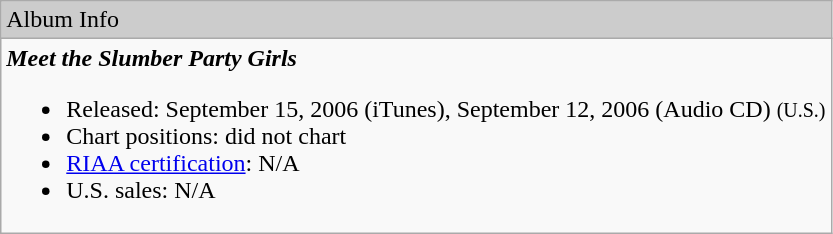<table class="wikitable">
<tr bgcolor="#CCCCCC" align="center">
<td align="left">Album Info</td>
</tr>
<tr>
<td align="left"><strong><em>Meet the Slumber Party Girls</em></strong><br><ul><li>Released: September 15, 2006 (iTunes), September 12, 2006 (Audio CD) <small>(U.S.)</small></li><li>Chart positions: did not chart</li><li><a href='#'>RIAA certification</a>: N/A</li><li>U.S. sales: N/A</li></ul></td>
</tr>
</table>
